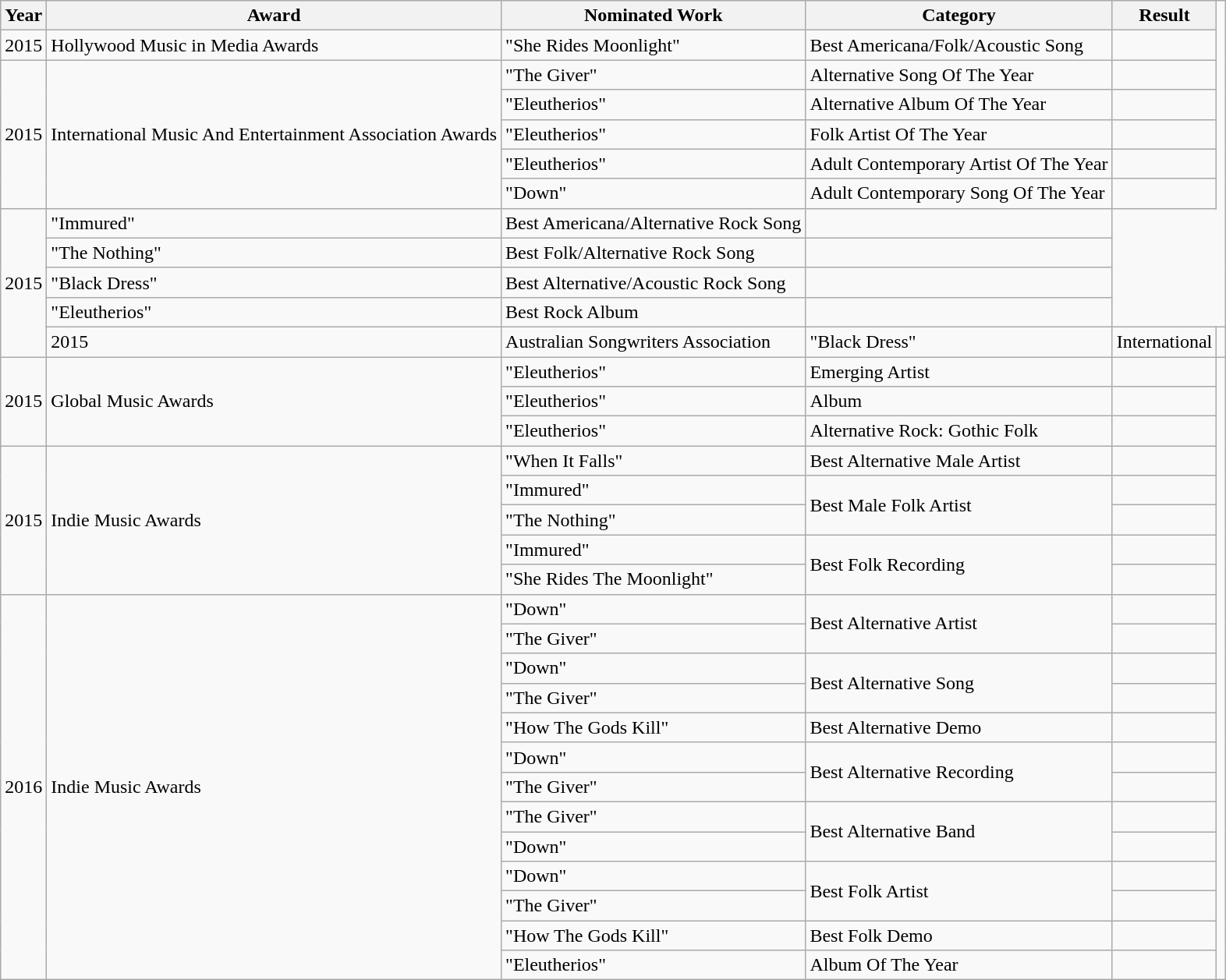<table class="wikitable">
<tr>
<th>Year</th>
<th>Award</th>
<th>Nominated Work</th>
<th>Category</th>
<th>Result</th>
</tr>
<tr>
<td>2015</td>
<td>Hollywood Music in Media Awards</td>
<td>"She Rides Moonlight"</td>
<td>Best Americana/Folk/Acoustic Song</td>
<td></td>
</tr>
<tr>
<td rowspan="5">2015</td>
<td rowspan="5">International Music And Entertainment Association Awards</td>
<td>"The Giver"</td>
<td>Alternative Song Of The Year</td>
<td></td>
</tr>
<tr>
<td>"Eleutherios"</td>
<td>Alternative Album Of The Year</td>
<td></td>
</tr>
<tr>
<td>"Eleutherios"</td>
<td>Folk Artist Of The Year</td>
<td></td>
</tr>
<tr>
<td>"Eleutherios"</td>
<td>Adult Contemporary Artist Of The Year</td>
<td></td>
</tr>
<tr>
<td>"Down"</td>
<td>Adult Contemporary Song Of The Year</td>
<td></td>
</tr>
<tr>
<td rowspan="5">2015</td>
<td>"Immured"</td>
<td>Best Americana/Alternative Rock Song</td>
<td></td>
</tr>
<tr>
<td>"The Nothing"</td>
<td>Best Folk/Alternative Rock Song</td>
<td></td>
</tr>
<tr>
<td>"Black Dress"</td>
<td>Best Alternative/Acoustic Rock Song</td>
<td></td>
</tr>
<tr>
<td>"Eleutherios"</td>
<td>Best Rock Album</td>
<td></td>
</tr>
<tr>
<td rowspan="1">2015</td>
<td rowspan="1">Australian Songwriters Association</td>
<td>"Black Dress"</td>
<td>International</td>
<td></td>
</tr>
<tr>
<td rowspan="3">2015</td>
<td rowspan="3">Global Music Awards</td>
<td>"Eleutherios"</td>
<td>Emerging Artist</td>
<td></td>
</tr>
<tr>
<td>"Eleutherios"</td>
<td>Album</td>
<td></td>
</tr>
<tr>
<td>"Eleutherios"</td>
<td>Alternative Rock: Gothic Folk</td>
<td></td>
</tr>
<tr>
<td rowspan="5">2015</td>
<td rowspan="5">Indie Music Awards</td>
<td>"When It Falls"</td>
<td>Best Alternative Male Artist</td>
<td></td>
</tr>
<tr>
<td>"Immured"</td>
<td rowspan="2">Best Male Folk Artist</td>
<td></td>
</tr>
<tr>
<td>"The Nothing"</td>
<td></td>
</tr>
<tr>
<td>"Immured"</td>
<td rowspan="2">Best Folk Recording</td>
<td></td>
</tr>
<tr>
<td>"She Rides The Moonlight"</td>
<td></td>
</tr>
<tr>
<td rowspan="13">2016</td>
<td rowspan="13">Indie Music Awards</td>
<td>"Down"</td>
<td rowspan="2">Best Alternative Artist</td>
<td></td>
</tr>
<tr>
<td>"The Giver"</td>
<td></td>
</tr>
<tr>
<td>"Down"</td>
<td rowspan="2">Best Alternative Song</td>
<td></td>
</tr>
<tr>
<td>"The Giver"</td>
<td></td>
</tr>
<tr>
<td>"How The Gods Kill"</td>
<td>Best Alternative Demo</td>
<td></td>
</tr>
<tr>
<td>"Down"</td>
<td rowspan="2">Best Alternative Recording</td>
<td></td>
</tr>
<tr>
<td>"The Giver"</td>
<td></td>
</tr>
<tr>
<td>"The Giver"</td>
<td rowspan="2">Best Alternative Band</td>
<td></td>
</tr>
<tr>
<td>"Down"</td>
<td></td>
</tr>
<tr>
<td>"Down"</td>
<td rowspan="2">Best Folk Artist</td>
<td></td>
</tr>
<tr>
<td>"The Giver"</td>
<td></td>
</tr>
<tr>
<td>"How The Gods Kill"</td>
<td>Best Folk Demo</td>
<td></td>
</tr>
<tr>
<td>"Eleutherios"</td>
<td>Album Of The Year</td>
<td></td>
</tr>
</table>
